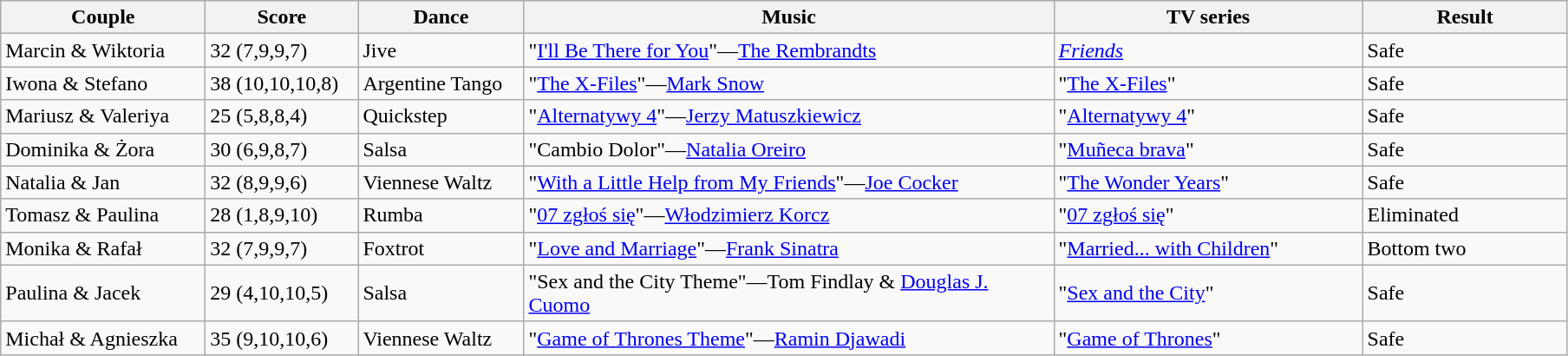<table class="wikitable">
<tr>
<th style="width:150px;">Couple</th>
<th style="width:110px;">Score</th>
<th style="width:120px;">Dance</th>
<th style="width:400px;">Music</th>
<th style="width:230px;">TV series</th>
<th style="width:150px;">Result</th>
</tr>
<tr>
<td>Marcin & Wiktoria</td>
<td>32 (7,9,9,7)</td>
<td>Jive</td>
<td>"<a href='#'>I'll Be There for You</a>"—<a href='#'>The Rembrandts</a></td>
<td><em><a href='#'>Friends</a></em></td>
<td>Safe</td>
</tr>
<tr>
<td>Iwona & Stefano</td>
<td>38 (10,10,10,8)</td>
<td>Argentine Tango</td>
<td>"<a href='#'>The X-Files</a>"—<a href='#'>Mark Snow</a></td>
<td>"<a href='#'>The X-Files</a>"</td>
<td>Safe</td>
</tr>
<tr>
<td>Mariusz & Valeriya</td>
<td>25 (5,8,8,4)</td>
<td>Quickstep</td>
<td>"<a href='#'>Alternatywy 4</a>"—<a href='#'>Jerzy Matuszkiewicz</a></td>
<td>"<a href='#'>Alternatywy 4</a>"</td>
<td>Safe</td>
</tr>
<tr>
<td>Dominika & Żora</td>
<td>30 (6,9,8,7)</td>
<td>Salsa</td>
<td>"Cambio Dolor"—<a href='#'>Natalia Oreiro</a></td>
<td>"<a href='#'>Muñeca brava</a>"</td>
<td>Safe</td>
</tr>
<tr>
<td>Natalia & Jan</td>
<td>32 (8,9,9,6)</td>
<td>Viennese Waltz</td>
<td>"<a href='#'>With a Little Help from My Friends</a>"—<a href='#'>Joe Cocker</a></td>
<td>"<a href='#'>The Wonder Years</a>"</td>
<td>Safe</td>
</tr>
<tr>
<td>Tomasz & Paulina</td>
<td>28 (1,8,9,10)</td>
<td>Rumba</td>
<td>"<a href='#'>07 zgłoś się</a>"—<a href='#'>Włodzimierz Korcz</a></td>
<td>"<a href='#'>07 zgłoś się</a>"</td>
<td>Eliminated</td>
</tr>
<tr>
<td>Monika & Rafał</td>
<td>32 (7,9,9,7)</td>
<td>Foxtrot</td>
<td>"<a href='#'>Love and Marriage</a>"—<a href='#'>Frank Sinatra</a></td>
<td>"<a href='#'>Married... with Children</a>"</td>
<td>Bottom two</td>
</tr>
<tr>
<td>Paulina & Jacek</td>
<td>29 (4,10,10,5)</td>
<td>Salsa</td>
<td>"Sex and the City Theme"—Tom Findlay & <a href='#'>Douglas J. Cuomo</a></td>
<td>"<a href='#'>Sex and the City</a>"</td>
<td>Safe</td>
</tr>
<tr>
<td>Michał & Agnieszka</td>
<td>35 (9,10,10,6)</td>
<td>Viennese Waltz</td>
<td>"<a href='#'>Game of Thrones Theme</a>"—<a href='#'>Ramin Djawadi</a></td>
<td>"<a href='#'>Game of Thrones</a>"</td>
<td>Safe</td>
</tr>
</table>
